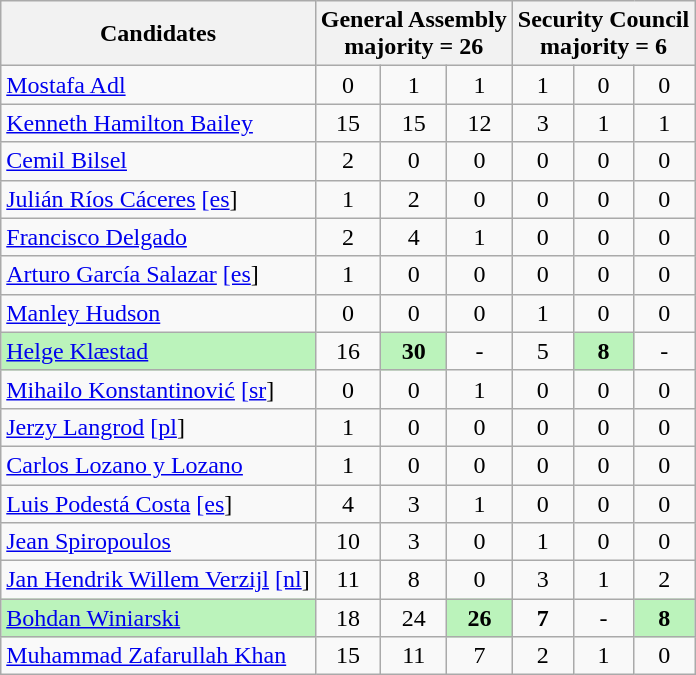<table class="wikitable sortable" style="text-align:center">
<tr>
<th><strong>Candidates </strong></th>
<th colspan=3><strong>General Assembly</strong>   <br> majority = 26</th>
<th colspan=3><strong>Security Council</strong>  <br> majority = 6</th>
</tr>
<tr>
<td style="text-align:left"> <a href='#'>Mostafa Adl</a></td>
<td>0</td>
<td>1</td>
<td>1</td>
<td>1</td>
<td>0</td>
<td>0</td>
</tr>
<tr>
<td style="text-align:left"> <a href='#'>Kenneth Hamilton Bailey</a></td>
<td>15</td>
<td>15</td>
<td>12</td>
<td>3</td>
<td>1</td>
<td>1</td>
</tr>
<tr>
<td style="text-align:left"> <a href='#'>Cemil Bilsel</a></td>
<td>2</td>
<td>0</td>
<td>0</td>
<td>0</td>
<td>0</td>
<td>0</td>
</tr>
<tr>
<td style="text-align:left"> <a href='#'>Julián Ríos Cáceres</a> <a href='#'>[es</a>]</td>
<td>1</td>
<td>2</td>
<td>0</td>
<td>0</td>
<td>0</td>
<td>0</td>
</tr>
<tr>
<td style="text-align:left"> <a href='#'>Francisco Delgado</a></td>
<td>2</td>
<td>4</td>
<td>1</td>
<td>0</td>
<td>0</td>
<td>0</td>
</tr>
<tr>
<td style="text-align:left"> <a href='#'>Arturo García Salazar</a> <a href='#'>[es</a>]</td>
<td>1</td>
<td>0</td>
<td>0</td>
<td>0</td>
<td>0</td>
<td>0</td>
</tr>
<tr>
<td style="text-align:left"> <a href='#'>Manley Hudson</a></td>
<td>0</td>
<td>0</td>
<td>0</td>
<td>1</td>
<td>0</td>
<td>0</td>
</tr>
<tr>
<td style="text-align:left; background-color:#BBF3BB"> <a href='#'>Helge Klæstad</a></td>
<td>16</td>
<td style="background-color:#BBF3BB"><strong>30 </strong></td>
<td>-</td>
<td>5</td>
<td style="background-color:#BBF3BB"><strong>8</strong></td>
<td>-</td>
</tr>
<tr>
<td style="text-align:left"> <a href='#'>Mihailo Konstantinović</a> <a href='#'>[sr</a>]</td>
<td>0</td>
<td>0</td>
<td>1</td>
<td>0</td>
<td>0</td>
<td>0</td>
</tr>
<tr>
<td style="text-align:left"> <a href='#'>Jerzy Langrod</a> <a href='#'>[pl</a>]</td>
<td>1</td>
<td>0</td>
<td>0</td>
<td>0</td>
<td>0</td>
<td>0</td>
</tr>
<tr>
<td style="text-align:left"> <a href='#'>Carlos Lozano y Lozano</a></td>
<td>1</td>
<td>0</td>
<td>0</td>
<td>0</td>
<td>0</td>
<td>0</td>
</tr>
<tr>
<td style="text-align:left"> <a href='#'>Luis Podestá Costa</a> <a href='#'>[es</a>]</td>
<td>4</td>
<td>3</td>
<td>1</td>
<td>0</td>
<td>0</td>
<td>0</td>
</tr>
<tr>
<td style="text-align:left"> <a href='#'>Jean Spiropoulos</a></td>
<td>10</td>
<td>3</td>
<td>0</td>
<td>1</td>
<td>0</td>
<td>0</td>
</tr>
<tr>
<td style="text-align:left"> <a href='#'>Jan Hendrik Willem Verzijl</a> <a href='#'>[nl</a>]</td>
<td>11</td>
<td>8</td>
<td>0</td>
<td>3</td>
<td>1</td>
<td>2</td>
</tr>
<tr>
<td style="text-align:left; background-color:#BBF3BB"> <a href='#'>Bohdan Winiarski</a></td>
<td>18</td>
<td>24</td>
<td style="background-color:#BBF3BB"><strong>26</strong></td>
<td><strong>7</strong></td>
<td>-</td>
<td style="background-color:#BBF3BB"><strong>8</strong></td>
</tr>
<tr>
<td style="text-align:left"> <a href='#'>Muhammad Zafarullah Khan</a></td>
<td>15</td>
<td>11</td>
<td>7</td>
<td>2</td>
<td>1</td>
<td>0</td>
</tr>
</table>
